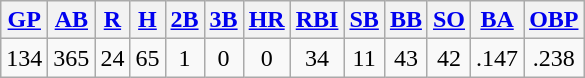<table class="wikitable">
<tr>
<th><a href='#'>GP</a></th>
<th><a href='#'>AB</a></th>
<th><a href='#'>R</a></th>
<th><a href='#'>H</a></th>
<th><a href='#'>2B</a></th>
<th><a href='#'>3B</a></th>
<th><a href='#'>HR</a></th>
<th><a href='#'>RBI</a></th>
<th><a href='#'>SB</a></th>
<th><a href='#'>BB</a></th>
<th><a href='#'>SO</a></th>
<th><a href='#'>BA</a></th>
<th><a href='#'>OBP</a></th>
</tr>
<tr align=center>
<td>134</td>
<td>365</td>
<td>24</td>
<td>65</td>
<td>1</td>
<td>0</td>
<td>0</td>
<td>34</td>
<td>11</td>
<td>43</td>
<td>42</td>
<td>.147</td>
<td>.238</td>
</tr>
</table>
